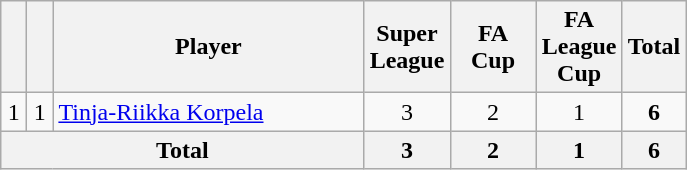<table class="wikitable sortable" style="text-align: center;">
<tr>
<th width=10></th>
<th width=10></th>
<th width=200>Player</th>
<th width=50>Super League</th>
<th width=50>FA Cup</th>
<th width=50>FA League Cup</th>
<th>Total</th>
</tr>
<tr>
<td>1</td>
<td>1</td>
<td align="left"> <a href='#'>Tinja-Riikka Korpela</a></td>
<td>3</td>
<td>2</td>
<td>1</td>
<td><strong>6</strong></td>
</tr>
<tr>
<th colspan="3">Total</th>
<th>3</th>
<th>2</th>
<th>1</th>
<th>6</th>
</tr>
</table>
